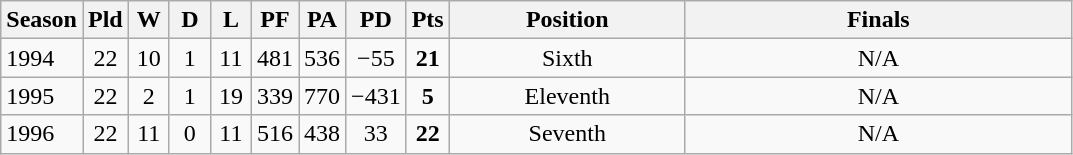<table class="wikitable" style="text-align:center;">
<tr>
<th width=30>Season</th>
<th width=20 abbr="Played">Pld</th>
<th width=20 abbr="Won">W</th>
<th width=20 abbr="Drawn">D</th>
<th width=20 abbr="Lost">L</th>
<th width=20 abbr="Points for">PF</th>
<th width=20 abbr="Points against">PA</th>
<th width=20 abbr="Points difference">PD</th>
<th width=20 abbr="Points">Pts</th>
<th width=150>Position</th>
<th width=250>Finals</th>
</tr>
<tr>
<td style="text-align:left;">1994</td>
<td>22</td>
<td>10</td>
<td>1</td>
<td>11</td>
<td>481</td>
<td>536</td>
<td>−55</td>
<td><strong>21</strong></td>
<td>Sixth</td>
<td>N/A</td>
</tr>
<tr>
<td style="text-align:left;">1995</td>
<td>22</td>
<td>2</td>
<td>1</td>
<td>19</td>
<td>339</td>
<td>770</td>
<td>−431</td>
<td><strong>5</strong></td>
<td>Eleventh</td>
<td>N/A</td>
</tr>
<tr>
<td style="text-align:left;">1996</td>
<td>22</td>
<td>11</td>
<td>0</td>
<td>11</td>
<td>516</td>
<td>438</td>
<td>33</td>
<td><strong>22</strong></td>
<td>Seventh</td>
<td>N/A</td>
</tr>
</table>
